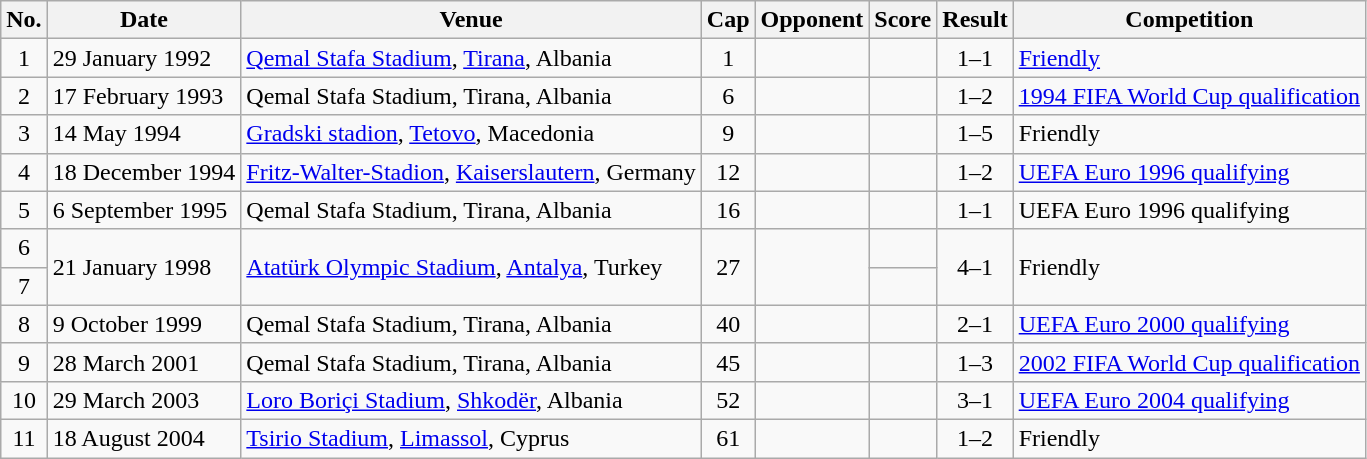<table class="wikitable sortable">
<tr>
<th scope="col">No.</th>
<th scope="col" data-sort-type="date">Date</th>
<th scope="col">Venue</th>
<th scope="col">Cap</th>
<th scope="col">Opponent</th>
<th scope="col">Score</th>
<th scope="col">Result</th>
<th scope="col">Competition</th>
</tr>
<tr>
<td align="center">1</td>
<td>29 January 1992</td>
<td><a href='#'>Qemal Stafa Stadium</a>, <a href='#'>Tirana</a>, Albania</td>
<td align="center">1</td>
<td></td>
<td align="center"></td>
<td align="center">1–1</td>
<td><a href='#'>Friendly</a></td>
</tr>
<tr>
<td align="center">2</td>
<td>17 February 1993</td>
<td>Qemal Stafa Stadium, Tirana, Albania</td>
<td align="center">6</td>
<td></td>
<td align="center"></td>
<td align="center">1–2</td>
<td><a href='#'>1994 FIFA World Cup qualification</a></td>
</tr>
<tr>
<td align="center">3</td>
<td>14 May 1994</td>
<td><a href='#'>Gradski stadion</a>, <a href='#'>Tetovo</a>, Macedonia</td>
<td align="center">9</td>
<td></td>
<td align="center"></td>
<td align="center">1–5</td>
<td>Friendly</td>
</tr>
<tr>
<td align="center">4</td>
<td>18 December 1994</td>
<td><a href='#'>Fritz-Walter-Stadion</a>, <a href='#'>Kaiserslautern</a>, Germany</td>
<td align="center">12</td>
<td></td>
<td align="center"></td>
<td align="center">1–2</td>
<td><a href='#'>UEFA Euro 1996 qualifying</a></td>
</tr>
<tr>
<td align="center">5</td>
<td>6 September 1995</td>
<td>Qemal Stafa Stadium, Tirana, Albania</td>
<td align="center">16</td>
<td></td>
<td align="center"></td>
<td align="center">1–1</td>
<td>UEFA Euro 1996 qualifying</td>
</tr>
<tr>
<td align="center">6</td>
<td rowspan="2">21 January 1998</td>
<td rowspan="2"><a href='#'>Atatürk Olympic Stadium</a>, <a href='#'>Antalya</a>, Turkey</td>
<td rowspan="2" style="text-align:center">27</td>
<td rowspan="2"></td>
<td align="center"></td>
<td rowspan="2" style="text-align:center">4–1</td>
<td rowspan="2">Friendly</td>
</tr>
<tr>
<td align="center">7</td>
</tr>
<tr>
<td align="center">8</td>
<td>9 October 1999</td>
<td>Qemal Stafa Stadium, Tirana, Albania</td>
<td align="center">40</td>
<td></td>
<td align="center"></td>
<td align="center">2–1</td>
<td><a href='#'>UEFA Euro 2000 qualifying</a></td>
</tr>
<tr>
<td align="center">9</td>
<td>28 March 2001</td>
<td>Qemal Stafa Stadium, Tirana, Albania</td>
<td align="center">45</td>
<td></td>
<td align="center"></td>
<td align="center">1–3</td>
<td><a href='#'>2002 FIFA World Cup qualification</a></td>
</tr>
<tr>
<td align="center">10</td>
<td>29 March 2003</td>
<td><a href='#'>Loro Boriçi Stadium</a>, <a href='#'>Shkodër</a>, Albania</td>
<td align="center">52</td>
<td></td>
<td align="center"></td>
<td align="center">3–1</td>
<td><a href='#'>UEFA Euro 2004 qualifying</a></td>
</tr>
<tr>
<td align="center">11</td>
<td>18 August 2004</td>
<td><a href='#'>Tsirio Stadium</a>, <a href='#'>Limassol</a>, Cyprus</td>
<td align="center">61</td>
<td></td>
<td align="center"></td>
<td align="center">1–2</td>
<td>Friendly</td>
</tr>
</table>
